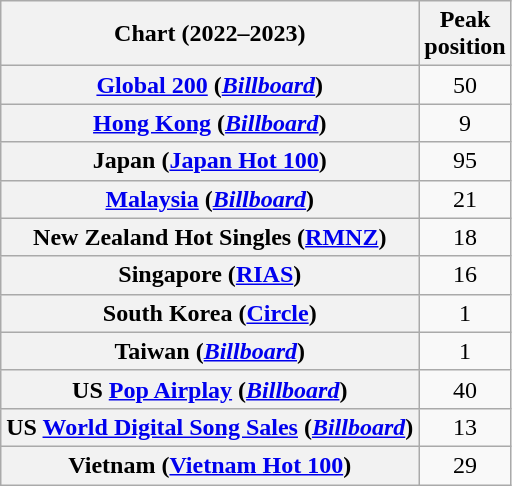<table class="wikitable sortable plainrowheaders" style="text-align:center">
<tr>
<th scope="col">Chart (2022–2023)</th>
<th scope="col">Peak<br>position</th>
</tr>
<tr>
<th scope="row"><a href='#'>Global 200</a> (<em><a href='#'>Billboard</a></em>)</th>
<td>50</td>
</tr>
<tr>
<th scope="row"><a href='#'>Hong Kong</a> (<em><a href='#'>Billboard</a></em>)</th>
<td>9</td>
</tr>
<tr>
<th scope="row">Japan (<a href='#'>Japan Hot 100</a>)</th>
<td>95</td>
</tr>
<tr>
<th scope="row"><a href='#'>Malaysia</a> (<em><a href='#'>Billboard</a></em>)</th>
<td>21</td>
</tr>
<tr>
<th scope="row">New Zealand Hot Singles (<a href='#'>RMNZ</a>)</th>
<td>18</td>
</tr>
<tr>
<th scope="row">Singapore (<a href='#'>RIAS</a>)</th>
<td>16</td>
</tr>
<tr>
<th scope="row">South Korea (<a href='#'>Circle</a>)</th>
<td>1</td>
</tr>
<tr>
<th scope="row">Taiwan (<em><a href='#'>Billboard</a></em>)</th>
<td>1</td>
</tr>
<tr>
<th scope="row">US <a href='#'>Pop Airplay</a> (<em><a href='#'>Billboard</a></em>)</th>
<td>40</td>
</tr>
<tr>
<th scope="row">US <a href='#'>World Digital Song Sales</a> (<em><a href='#'>Billboard</a></em>)</th>
<td>13</td>
</tr>
<tr>
<th scope="row">Vietnam (<a href='#'>Vietnam Hot 100</a>)</th>
<td>29</td>
</tr>
</table>
